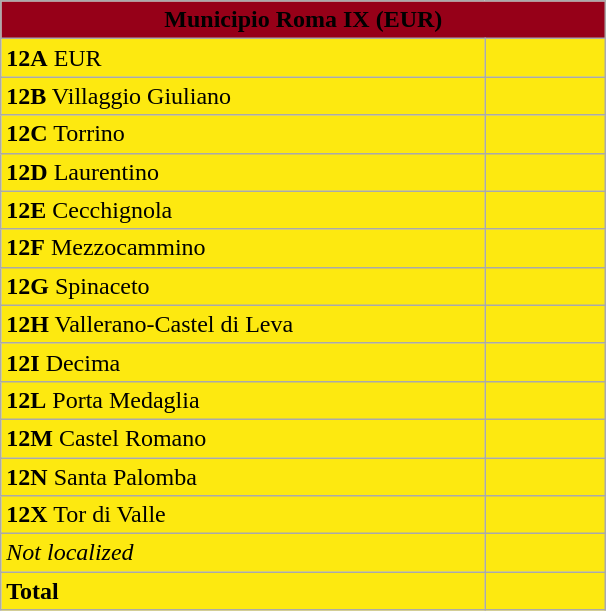<table class="wikitable" width="32%" border=2>
<tr>
<td colspan="2" font size=2 align="center" bgcolor="#960018"><strong><span>Municipio Roma IX (EUR)</span></strong></td>
</tr>
<tr align="left" bgcolor="#FDE910">
<td width="80%"><strong>12A</strong> EUR</td>
<td width="20%" align="right"></td>
</tr>
<tr align="left" bgcolor="#FDE910">
<td width="80%"><strong>12B</strong> Villaggio Giuliano</td>
<td width="20%" align="right"></td>
</tr>
<tr align="left" bgcolor="#FDE910">
<td width="80%"><strong>12C</strong> Torrino</td>
<td width="20%" align="right"></td>
</tr>
<tr align="left" bgcolor="#FDE910">
<td width="80%"><strong>12D</strong> Laurentino</td>
<td width="20%" align="right"></td>
</tr>
<tr align="left" bgcolor="#FDE910">
<td width="80%"><strong>12E</strong> Cecchignola</td>
<td width="20%" align="right"></td>
</tr>
<tr align="left" bgcolor="#FDE910">
<td width="80%"><strong>12F</strong> Mezzocammino</td>
<td width="20%" align="right"></td>
</tr>
<tr align="left" bgcolor="#FDE910">
<td width="80%"><strong>12G</strong> Spinaceto</td>
<td width="20%" align="right"></td>
</tr>
<tr align="left" bgcolor="#FDE910">
<td width="80%"><strong>12H</strong> Vallerano-Castel di Leva</td>
<td width="20%" align="right"></td>
</tr>
<tr align="left" bgcolor="#FDE910">
<td width="80%"><strong>12I</strong> Decima</td>
<td width="20%" align="right"></td>
</tr>
<tr align="left" bgcolor="#FDE910">
<td width="80%"><strong>12L</strong> Porta Medaglia</td>
<td width="20%" align="right"></td>
</tr>
<tr align="left" bgcolor="#FDE910">
<td width="80%"><strong>12M</strong> Castel Romano</td>
<td width="20%" align="right"></td>
</tr>
<tr align="left" bgcolor="#FDE910">
<td width="80%"><strong>12N</strong> Santa Palomba</td>
<td width="20%" align="right"></td>
</tr>
<tr align="left" bgcolor="#FDE910">
<td width="80%"><strong>12X</strong> Tor di Valle</td>
<td width="20%" align="right"></td>
</tr>
<tr align="left" bgcolor="#FDE910">
<td width="80%"><em>Not localized</em></td>
<td width="20%" align="right"></td>
</tr>
<tr align="left" bgcolor="#FDE910">
<td width="80%"><strong>Total</strong></td>
<td width="20%" align="right"></td>
</tr>
</table>
